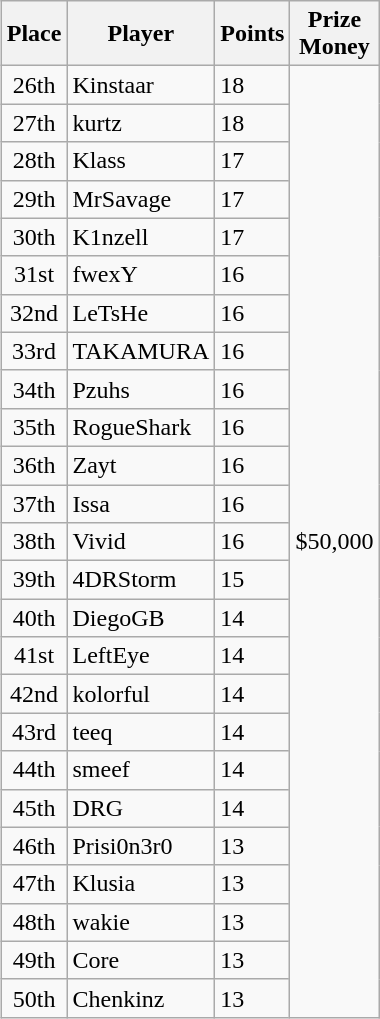<table class="wikitable" style="display: inline-table;width: 20%; margin-left:  5px;text-align:left">
<tr>
<th>Place</th>
<th>Player</th>
<th>Points</th>
<th style="width: 82.5px;">Prize Money</th>
</tr>
<tr>
<td style="text-align:center">26th</td>
<td>Kinstaar</td>
<td>18</td>
<td style="text-align:right" rowspan="25">$50,000</td>
</tr>
<tr>
<td style="text-align:center">27th</td>
<td>kurtz</td>
<td>18</td>
</tr>
<tr>
<td style="text-align:center">28th</td>
<td>Klass</td>
<td>17</td>
</tr>
<tr>
<td style="text-align:center">29th</td>
<td>MrSavage</td>
<td>17</td>
</tr>
<tr>
<td style="text-align:center">30th</td>
<td>K1nzell</td>
<td>17</td>
</tr>
<tr>
<td style="text-align:center">31st</td>
<td>fwexY</td>
<td>16</td>
</tr>
<tr>
<td style="text-align:center">32nd</td>
<td>LeTsHe</td>
<td>16</td>
</tr>
<tr>
<td style="text-align:center">33rd</td>
<td>TAKAMURA</td>
<td>16</td>
</tr>
<tr>
<td style="text-align:center">34th</td>
<td>Pzuhs</td>
<td>16</td>
</tr>
<tr>
<td style="text-align:center">35th</td>
<td>RogueShark</td>
<td>16</td>
</tr>
<tr>
<td style="text-align:center">36th</td>
<td>Zayt</td>
<td>16</td>
</tr>
<tr>
<td style="text-align:center">37th</td>
<td>Issa</td>
<td>16</td>
</tr>
<tr>
<td style="text-align:center">38th</td>
<td>Vivid</td>
<td>16</td>
</tr>
<tr>
<td style="text-align:center">39th</td>
<td>4DRStorm</td>
<td>15</td>
</tr>
<tr>
<td style="text-align:center">40th</td>
<td>DiegoGB</td>
<td>14</td>
</tr>
<tr>
<td style="text-align:center">41st</td>
<td>LeftEye</td>
<td>14</td>
</tr>
<tr>
<td style="text-align:center">42nd</td>
<td>kolorful</td>
<td>14</td>
</tr>
<tr>
<td style="text-align:center">43rd</td>
<td>teeq</td>
<td>14</td>
</tr>
<tr>
<td style="text-align:center">44th</td>
<td>smeef</td>
<td>14</td>
</tr>
<tr>
<td style="text-align:center">45th</td>
<td>DRG</td>
<td>14</td>
</tr>
<tr>
<td style="text-align:center">46th</td>
<td>Prisi0n3r0</td>
<td>13</td>
</tr>
<tr>
<td style="text-align:center">47th</td>
<td>Klusia</td>
<td>13</td>
</tr>
<tr>
<td style="text-align:center">48th</td>
<td>wakie</td>
<td>13</td>
</tr>
<tr>
<td style="text-align:center">49th</td>
<td>Core</td>
<td>13</td>
</tr>
<tr>
<td style="text-align:center">50th</td>
<td>Chenkinz</td>
<td>13</td>
</tr>
</table>
